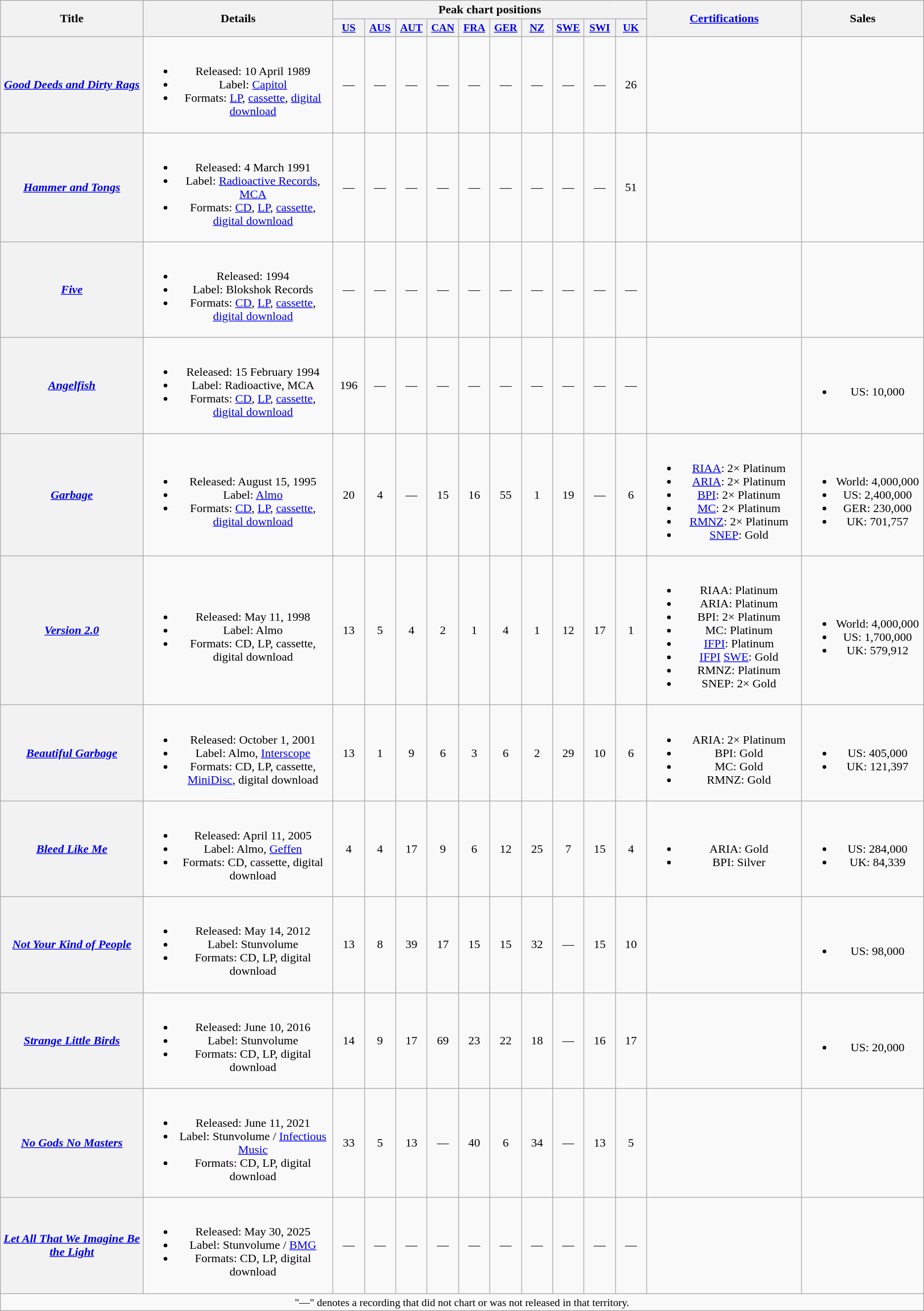<table class="wikitable plainrowheaders" style="text-align:center;" border="1">
<tr>
<th scope="col" rowspan="2" style="width:12em;">Title</th>
<th scope="col" rowspan="2" style="width:16em;">Details</th>
<th scope="col" colspan="10">Peak chart positions</th>
<th scope="col" rowspan="2" style="width:13em;"><a href='#'>Certifications</a></th>
<th scope="col" rowspan="2" style="width:10em;">Sales</th>
</tr>
<tr>
<th scope="col" style="width:2.5em;font-size:90%;"><a href='#'>US</a><br></th>
<th scope="col" style="width:2.5em;font-size:90%;"><a href='#'>AUS</a><br></th>
<th scope="col" style="width:2.5em;font-size:90%;"><a href='#'>AUT</a><br></th>
<th scope="col" style="width:2.5em;font-size:90%;"><a href='#'>CAN</a><br></th>
<th scope="col" style="width:2.5em;font-size:90%;"><a href='#'>FRA</a><br></th>
<th scope="col" style="width:2.5em;font-size:90%;"><a href='#'>GER</a><br></th>
<th scope="col" style="width:2.5em;font-size:90%;"><a href='#'>NZ</a><br></th>
<th scope="col" style="width:2.5em;font-size:90%;"><a href='#'>SWE</a><br></th>
<th scope="col" style="width:2.5em;font-size:90%;"><a href='#'>SWI</a><br></th>
<th scope="col" style="width:2.5em;font-size:90%;"><a href='#'>UK</a><br></th>
</tr>
<tr>
<th scope="row"><em><a href='#'>Good Deeds and Dirty Rags</a></em></th>
<td><br><ul><li>Released: 10 April 1989</li><li>Label: <a href='#'>Capitol</a></li><li>Formats: <a href='#'>LP</a>, <a href='#'>cassette</a>, <a href='#'>digital download</a></li></ul></td>
<td>—</td>
<td>—</td>
<td>—</td>
<td>—</td>
<td>—</td>
<td>—</td>
<td>—</td>
<td>—</td>
<td>—</td>
<td>26</td>
<td></td>
<td></td>
</tr>
<tr>
<th scope="row"><em><a href='#'>Hammer and Tongs</a></em></th>
<td><br><ul><li>Released: 4 March 1991</li><li>Label: <a href='#'>Radioactive Records</a>, <a href='#'>MCA</a></li><li>Formats: <a href='#'>CD</a>, <a href='#'>LP</a>, <a href='#'>cassette</a>, <a href='#'>digital download</a></li></ul></td>
<td>—</td>
<td>—</td>
<td>—</td>
<td>—</td>
<td>—</td>
<td>—</td>
<td>—</td>
<td>—</td>
<td>—</td>
<td>51</td>
<td></td>
<td></td>
</tr>
<tr>
<th scope="row"><em><a href='#'>Five</a></em></th>
<td><br><ul><li>Released: 1994</li><li>Label: Blokshok Records</li><li>Formats: <a href='#'>CD</a>, <a href='#'>LP</a>, <a href='#'>cassette</a>, <a href='#'>digital download</a></li></ul></td>
<td>—</td>
<td>—</td>
<td>—</td>
<td>—</td>
<td>—</td>
<td>—</td>
<td>—</td>
<td>—</td>
<td>—</td>
<td>—</td>
<td></td>
<td></td>
</tr>
<tr>
<th scope="row"><em><a href='#'>Angelfish</a></em></th>
<td><br><ul><li>Released: 15 February 1994</li><li>Label: Radioactive, MCA</li><li>Formats: <a href='#'>CD</a>, <a href='#'>LP</a>, <a href='#'>cassette</a>, <a href='#'>digital download</a></li></ul></td>
<td>196</td>
<td>—</td>
<td>—</td>
<td>—</td>
<td>—</td>
<td>—</td>
<td>—</td>
<td>—</td>
<td>—</td>
<td>—</td>
<td></td>
<td><br><ul><li>US: 10,000</li></ul></td>
</tr>
<tr>
<th scope="row"><em><a href='#'>Garbage</a></em></th>
<td><br><ul><li>Released: August 15, 1995</li><li>Label: <a href='#'>Almo</a></li><li>Formats: <a href='#'>CD</a>, <a href='#'>LP</a>, <a href='#'>cassette</a>, <a href='#'>digital download</a></li></ul></td>
<td>20</td>
<td>4</td>
<td>—</td>
<td>15</td>
<td>16</td>
<td>55</td>
<td>1</td>
<td>19</td>
<td>—</td>
<td>6</td>
<td><br><ul><li><a href='#'>RIAA</a>: 2× Platinum</li><li><a href='#'>ARIA</a>: 2× Platinum</li><li><a href='#'>BPI</a>: 2× Platinum</li><li><a href='#'>MC</a>: 2× Platinum</li><li><a href='#'>RMNZ</a>: 2× Platinum</li><li><a href='#'>SNEP</a>: Gold</li></ul></td>
<td><br><ul><li>World: 4,000,000</li><li>US: 2,400,000</li><li>GER: 230,000</li><li>UK: 701,757</li></ul></td>
</tr>
<tr>
<th scope="row"><em><a href='#'>Version 2.0</a></em></th>
<td><br><ul><li>Released: May 11, 1998</li><li>Label: Almo</li><li>Formats: CD, LP, cassette, digital download</li></ul></td>
<td>13</td>
<td>5</td>
<td>4</td>
<td>2</td>
<td>1</td>
<td>4</td>
<td>1</td>
<td>12</td>
<td>17</td>
<td>1</td>
<td><br><ul><li>RIAA: Platinum</li><li>ARIA: Platinum</li><li>BPI: 2× Platinum</li><li>MC: Platinum</li><li><a href='#'>IFPI</a>: Platinum</li><li><a href='#'>IFPI</a> <a href='#'>SWE</a>: Gold</li><li>RMNZ: Platinum</li><li>SNEP: 2× Gold</li></ul></td>
<td><br><ul><li>World: 4,000,000</li><li>US: 1,700,000</li><li>UK: 579,912</li></ul></td>
</tr>
<tr>
<th scope="row"><em><a href='#'>Beautiful Garbage</a></em></th>
<td><br><ul><li>Released: October 1, 2001</li><li>Label: Almo, <a href='#'>Interscope</a></li><li>Formats: CD, LP, cassette, <a href='#'>MiniDisc</a>, digital download</li></ul></td>
<td>13</td>
<td>1</td>
<td>9</td>
<td>6</td>
<td>3</td>
<td>6</td>
<td>2</td>
<td>29</td>
<td>10</td>
<td>6</td>
<td><br><ul><li>ARIA: 2× Platinum</li><li>BPI: Gold</li><li>MC: Gold</li><li>RMNZ: Gold</li></ul></td>
<td><br><ul><li>US: 405,000</li><li>UK: 121,397</li></ul></td>
</tr>
<tr>
<th scope="row"><em><a href='#'>Bleed Like Me</a></em></th>
<td><br><ul><li>Released: April 11, 2005</li><li>Label: Almo, <a href='#'>Geffen</a></li><li>Formats: CD, cassette, digital download</li></ul></td>
<td>4</td>
<td>4</td>
<td>17</td>
<td>9</td>
<td>6</td>
<td>12</td>
<td>25</td>
<td>7</td>
<td>15</td>
<td>4</td>
<td><br><ul><li>ARIA: Gold</li><li>BPI: Silver</li></ul></td>
<td><br><ul><li>US: 284,000</li><li>UK: 84,339</li></ul></td>
</tr>
<tr>
<th scope="row"><em><a href='#'>Not Your Kind of People</a></em></th>
<td><br><ul><li>Released: May 14, 2012</li><li>Label: Stunvolume</li><li>Formats: CD, LP, digital download</li></ul></td>
<td>13</td>
<td>8</td>
<td>39</td>
<td>17</td>
<td>15</td>
<td>15</td>
<td>32</td>
<td>—</td>
<td>15</td>
<td>10</td>
<td></td>
<td><br><ul><li>US: 98,000</li></ul></td>
</tr>
<tr>
<th scope="row"><em><a href='#'>Strange Little Birds</a></em></th>
<td><br><ul><li>Released: June 10, 2016</li><li>Label: Stunvolume</li><li>Formats: CD, LP, digital download</li></ul></td>
<td>14</td>
<td>9</td>
<td>17</td>
<td>69</td>
<td>23</td>
<td>22</td>
<td>18</td>
<td>—</td>
<td>16</td>
<td>17</td>
<td></td>
<td><br><ul><li>US: 20,000</li></ul></td>
</tr>
<tr>
<th scope="row"><em><a href='#'>No Gods No Masters</a></em></th>
<td><br><ul><li>Released: June 11, 2021</li><li>Label: Stunvolume / <a href='#'>Infectious Music</a></li><li>Formats: CD, LP, digital download</li></ul></td>
<td>33</td>
<td>5</td>
<td>13</td>
<td>—</td>
<td>40</td>
<td>6</td>
<td>34</td>
<td>—</td>
<td>13</td>
<td>5</td>
<td></td>
<td></td>
</tr>
<tr>
<th scope="row"><em><a href='#'>Let All That We Imagine Be the Light</a></em></th>
<td><br><ul><li>Released: May 30, 2025</li><li>Label: Stunvolume / <a href='#'>BMG</a></li><li>Formats: CD, LP, digital download</li></ul></td>
<td>—</td>
<td>—</td>
<td>—</td>
<td>—</td>
<td>—</td>
<td>—</td>
<td>—</td>
<td>—</td>
<td>—</td>
<td>—</td>
<td></td>
<td></td>
</tr>
<tr>
<td colspan="14" style="font-size:90%">"—" denotes a recording that did not chart or was not released in that territory.</td>
</tr>
</table>
